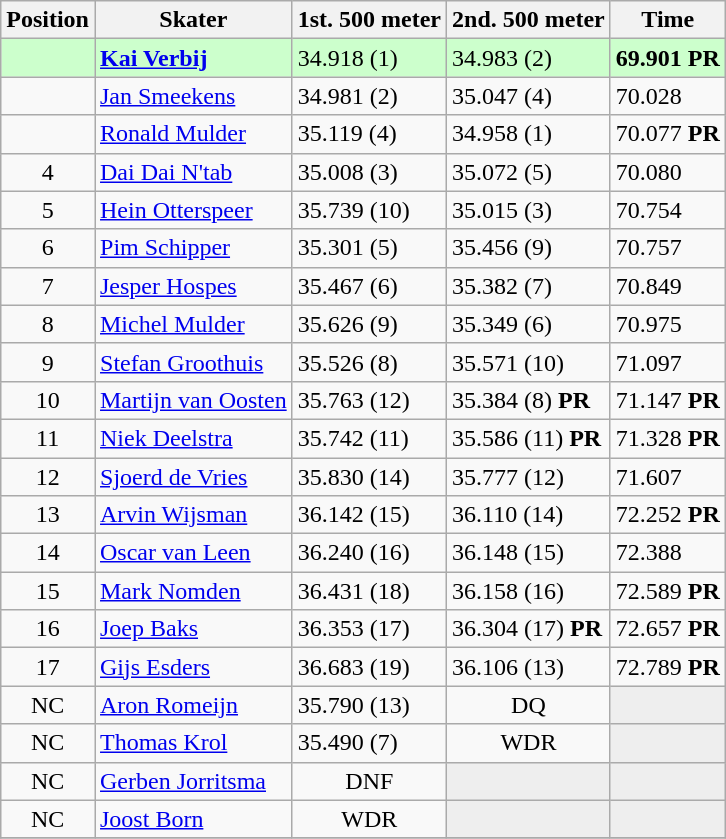<table class="wikitable">
<tr>
<th>Position</th>
<th>Skater</th>
<th>1st. 500 meter</th>
<th>2nd. 500 meter</th>
<th>Time</th>
</tr>
<tr bgcolor=ccffcc>
<td align="center"></td>
<td><strong><a href='#'>Kai Verbij</a></strong></td>
<td>34.918 (1)</td>
<td>34.983 (2)</td>
<td><strong>69.901</strong> <strong>PR</strong></td>
</tr>
<tr>
<td align="center"></td>
<td><a href='#'>Jan Smeekens</a></td>
<td>34.981 (2)</td>
<td>35.047 (4)</td>
<td>70.028</td>
</tr>
<tr>
<td align="center"></td>
<td><a href='#'>Ronald Mulder</a></td>
<td>35.119 (4)</td>
<td>34.958 (1)</td>
<td>70.077 <strong>PR</strong></td>
</tr>
<tr>
<td align="center">4</td>
<td><a href='#'>Dai Dai N'tab</a></td>
<td>35.008 (3)</td>
<td>35.072 (5)</td>
<td>70.080</td>
</tr>
<tr>
<td align="center">5</td>
<td><a href='#'>Hein Otterspeer</a></td>
<td>35.739 (10)</td>
<td>35.015 (3)</td>
<td>70.754</td>
</tr>
<tr>
<td align="center">6</td>
<td><a href='#'>Pim Schipper</a></td>
<td>35.301 (5)</td>
<td>35.456 (9)</td>
<td>70.757</td>
</tr>
<tr>
<td align="center">7</td>
<td><a href='#'>Jesper Hospes</a></td>
<td>35.467 (6)</td>
<td>35.382 (7)</td>
<td>70.849</td>
</tr>
<tr>
<td align="center">8</td>
<td><a href='#'>Michel Mulder</a></td>
<td>35.626 (9)</td>
<td>35.349 (6)</td>
<td>70.975</td>
</tr>
<tr>
<td align="center">9</td>
<td><a href='#'>Stefan Groothuis</a></td>
<td>35.526 (8)</td>
<td>35.571 (10)</td>
<td>71.097</td>
</tr>
<tr>
<td align="center">10</td>
<td><a href='#'>Martijn van Oosten</a></td>
<td>35.763 (12)</td>
<td>35.384 (8) <strong>PR</strong></td>
<td>71.147 <strong>PR</strong></td>
</tr>
<tr>
<td align="center">11</td>
<td><a href='#'>Niek Deelstra</a></td>
<td>35.742 (11)</td>
<td>35.586 (11) <strong>PR</strong></td>
<td>71.328 <strong>PR</strong></td>
</tr>
<tr>
<td align="center">12</td>
<td><a href='#'>Sjoerd de Vries</a></td>
<td>35.830 (14)</td>
<td>35.777 (12)</td>
<td>71.607</td>
</tr>
<tr>
<td align="center">13</td>
<td><a href='#'>Arvin Wijsman</a></td>
<td>36.142 (15)</td>
<td>36.110 (14)</td>
<td>72.252 <strong>PR</strong></td>
</tr>
<tr>
<td align="center">14</td>
<td><a href='#'>Oscar van Leen</a></td>
<td>36.240 (16)</td>
<td>36.148 (15)</td>
<td>72.388</td>
</tr>
<tr>
<td align="center">15</td>
<td><a href='#'>Mark Nomden</a></td>
<td>36.431 (18)</td>
<td>36.158 (16)</td>
<td>72.589 <strong>PR</strong></td>
</tr>
<tr>
<td align="center">16</td>
<td><a href='#'>Joep Baks</a></td>
<td>36.353 (17)</td>
<td>36.304 (17) <strong>PR</strong></td>
<td>72.657 <strong>PR</strong></td>
</tr>
<tr>
<td align="center">17</td>
<td><a href='#'>Gijs Esders</a></td>
<td>36.683 (19)</td>
<td>36.106 (13)</td>
<td>72.789 <strong>PR</strong></td>
</tr>
<tr>
<td align="center">NC</td>
<td><a href='#'>Aron Romeijn</a></td>
<td>35.790 (13)</td>
<td align="center">DQ</td>
<td bgcolor=#EEEEEE></td>
</tr>
<tr>
<td align="center">NC</td>
<td><a href='#'>Thomas Krol</a></td>
<td>35.490 (7)</td>
<td align="center">WDR</td>
<td bgcolor=#EEEEEE></td>
</tr>
<tr>
<td align="center">NC</td>
<td><a href='#'>Gerben Jorritsma</a></td>
<td align="center">DNF</td>
<td bgcolor=#EEEEEE></td>
<td bgcolor=#EEEEEE></td>
</tr>
<tr>
<td align="center">NC</td>
<td><a href='#'>Joost Born</a></td>
<td align="center">WDR</td>
<td bgcolor=#EEEEEE></td>
<td bgcolor=#EEEEEE></td>
</tr>
<tr>
</tr>
</table>
